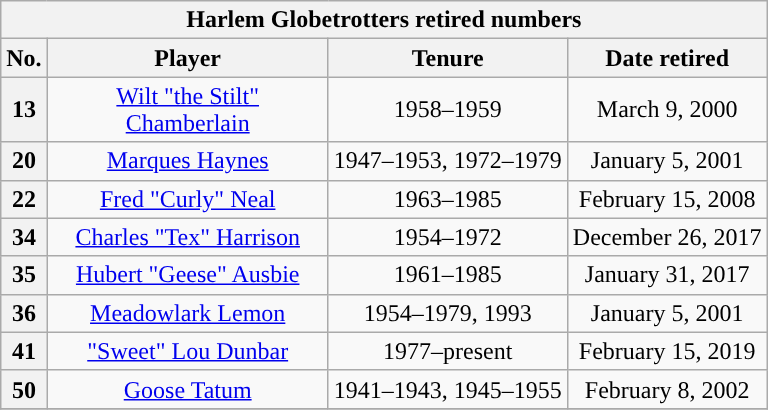<table class="wikitable sortable mw-collapsible" style="text-align:center">
<tr>
<th colspan="4">Harlem Globetrotters retired numbers</th>
</tr>
<tr>
<th>No.</th>
<th style="width:180px; ">Player</th>
<th>Tenure</th>
<th>Date retired</th>
</tr>
<tr>
<th>13</th>
<td><a href='#'>Wilt "the Stilt" Chamberlain</a></td>
<td>1958–1959</td>
<td>March 9, 2000</td>
</tr>
<tr>
<th>20</th>
<td><a href='#'>Marques Haynes</a></td>
<td>1947–1953, 1972–1979</td>
<td>January 5, 2001</td>
</tr>
<tr>
<th>22</th>
<td><a href='#'>Fred "Curly" Neal</a></td>
<td>1963–1985</td>
<td>February 15, 2008</td>
</tr>
<tr>
<th>34</th>
<td><a href='#'>Charles "Tex" Harrison</a></td>
<td>1954–1972</td>
<td>December 26, 2017</td>
</tr>
<tr>
<th>35</th>
<td><a href='#'>Hubert "Geese" Ausbie</a></td>
<td>1961–1985</td>
<td>January 31, 2017</td>
</tr>
<tr>
<th>36</th>
<td><a href='#'>Meadowlark Lemon</a></td>
<td>1954–1979, 1993</td>
<td>January 5, 2001</td>
</tr>
<tr>
<th>41</th>
<td><a href='#'>"Sweet" Lou Dunbar</a></td>
<td>1977–present</td>
<td>February 15, 2019</td>
</tr>
<tr>
<th>50</th>
<td><a href='#'>Goose Tatum</a></td>
<td>1941–1943, 1945–1955</td>
<td>February 8, 2002</td>
</tr>
<tr>
</tr>
</table>
